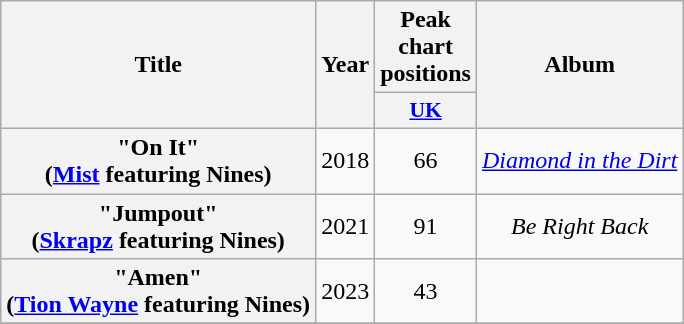<table class="wikitable plainrowheaders" style="text-align:center;">
<tr>
<th scope="col" rowspan="2">Title</th>
<th scope="col" rowspan="2">Year</th>
<th scope="col" colspan="1">Peak chart positions</th>
<th scope="col" rowspan="2">Album</th>
</tr>
<tr>
<th scope="col" style="width:2.9em;font-size:90%;"><a href='#'>UK</a><br></th>
</tr>
<tr>
<th scope="row">"On It"<br><span>(<a href='#'>Mist</a> featuring Nines)</span></th>
<td>2018</td>
<td>66</td>
<td><em><a href='#'>Diamond in the Dirt</a></em></td>
</tr>
<tr>
<th scope="row">"Jumpout"<br><span>(<a href='#'>Skrapz</a> featuring Nines)</span></th>
<td>2021</td>
<td>91</td>
<td><em>Be Right Back</em></td>
</tr>
<tr>
<th scope="row">"Amen"<br><span>(<a href='#'>Tion Wayne</a> featuring Nines)</span></th>
<td>2023</td>
<td>43</td>
<td></td>
</tr>
<tr>
</tr>
</table>
